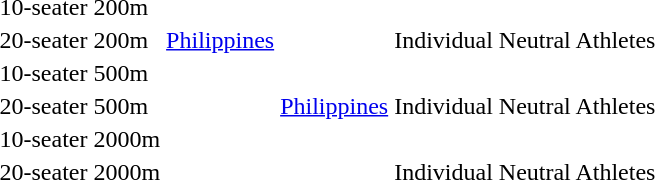<table>
<tr>
<td>10-seater 200m</td>
<td></td>
<td></td>
<td></td>
</tr>
<tr>
<td>20-seater 200m</td>
<td> <a href='#'>Philippines</a></td>
<td></td>
<td> Individual Neutral Athletes</td>
</tr>
<tr>
<td>10-seater 500m</td>
<td></td>
<td></td>
<td></td>
</tr>
<tr>
<td>20-seater 500m</td>
<td></td>
<td> <a href='#'>Philippines</a></td>
<td> Individual Neutral Athletes</td>
</tr>
<tr>
<td>10-seater 2000m</td>
<td></td>
<td></td>
<td></td>
</tr>
<tr>
<td>20-seater 2000m</td>
<td></td>
<td></td>
<td> Individual Neutral Athletes</td>
</tr>
<tr>
</tr>
</table>
